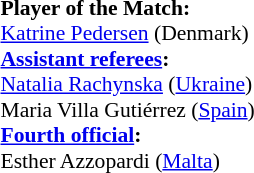<table width=100% style="font-size: 90%">
<tr>
<td><br><strong>Player of the Match:</strong>
<br><a href='#'>Katrine Pedersen</a> (Denmark)<br><strong><a href='#'>Assistant referees</a>:</strong>
<br><a href='#'>Natalia Rachynska</a> (<a href='#'>Ukraine</a>)
<br>Maria Villa Gutiérrez (<a href='#'>Spain</a>)
<br><strong><a href='#'>Fourth official</a>:</strong>
<br>Esther Azzopardi (<a href='#'>Malta</a>)</td>
</tr>
</table>
